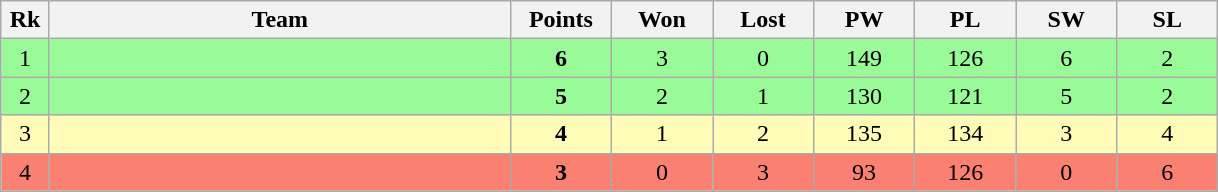<table class=wikitable style=text-align:center>
<tr>
<th width=25>Rk</th>
<th width=300>Team</th>
<th width=60>Points</th>
<th width=60>Won</th>
<th width=60>Lost</th>
<th width=60>PW</th>
<th width=60>PL</th>
<th width=60>SW</th>
<th width=60>SL</th>
</tr>
<tr style="background: #98fb98">
<td>1</td>
<td align=left></td>
<td><strong>6</strong></td>
<td>3</td>
<td>0</td>
<td>149</td>
<td>126</td>
<td>6</td>
<td>2</td>
</tr>
<tr style="background: #98fb98">
<td>2</td>
<td align=left></td>
<td><strong>5</strong></td>
<td>2</td>
<td>1</td>
<td>130</td>
<td>121</td>
<td>5</td>
<td>2</td>
</tr>
<tr style="background: #fffcb7">
<td>3</td>
<td align=left></td>
<td><strong>4</strong></td>
<td>1</td>
<td>2</td>
<td>135</td>
<td>134</td>
<td>3</td>
<td>4</td>
</tr>
<tr style="background: salmon">
<td>4</td>
<td align=left></td>
<td><strong>3</strong></td>
<td>0</td>
<td>3</td>
<td>93</td>
<td>126</td>
<td>0</td>
<td>6</td>
</tr>
</table>
